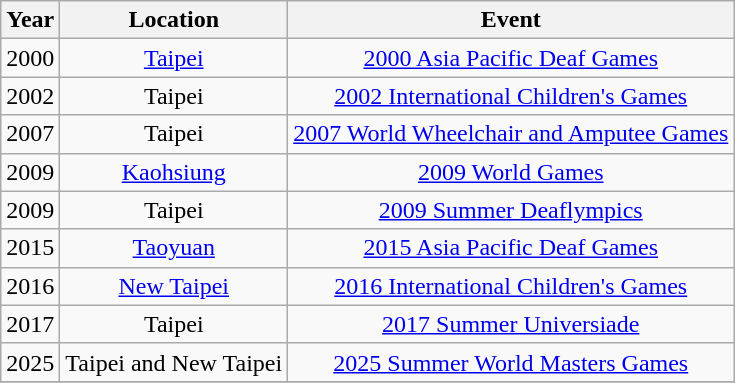<table class="wikitable sortable" style="text-align:center">
<tr>
<th>Year</th>
<th>Location</th>
<th>Event</th>
</tr>
<tr>
<td>2000</td>
<td><a href='#'>Taipei</a></td>
<td><a href='#'>2000 Asia Pacific Deaf Games</a></td>
</tr>
<tr>
<td>2002</td>
<td>Taipei</td>
<td><a href='#'>2002 International Children's Games</a></td>
</tr>
<tr>
<td>2007</td>
<td>Taipei</td>
<td><a href='#'>2007 World Wheelchair and Amputee Games</a></td>
</tr>
<tr>
<td>2009</td>
<td><a href='#'>Kaohsiung</a></td>
<td><a href='#'>2009 World Games</a></td>
</tr>
<tr>
<td>2009</td>
<td>Taipei</td>
<td><a href='#'>2009 Summer Deaflympics</a></td>
</tr>
<tr>
<td>2015</td>
<td><a href='#'>Taoyuan</a></td>
<td><a href='#'>2015 Asia Pacific Deaf Games</a></td>
</tr>
<tr>
<td>2016</td>
<td><a href='#'>New Taipei</a></td>
<td><a href='#'>2016 International Children's Games</a></td>
</tr>
<tr>
<td>2017</td>
<td>Taipei</td>
<td><a href='#'>2017 Summer Universiade</a></td>
</tr>
<tr>
<td>2025</td>
<td>Taipei and New Taipei</td>
<td><a href='#'>2025 Summer World Masters Games</a></td>
</tr>
<tr>
</tr>
</table>
